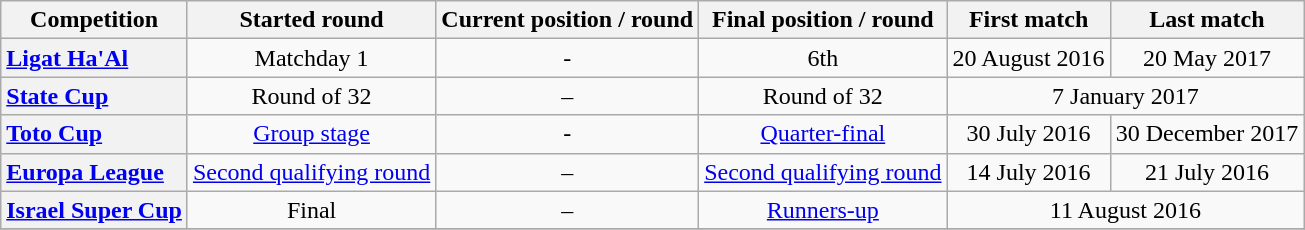<table class="wikitable plainrowheaders" style="text-align:center">
<tr>
<th scope=col>Competition</th>
<th scope=col>Started round</th>
<th scope=col>Current position / round</th>
<th scope=col>Final position / round</th>
<th scope=col>First match</th>
<th scope=col>Last match</th>
</tr>
<tr>
<th scope="row" style="text-align:left;"><a href='#'>Ligat Ha'Al</a></th>
<td>Matchday 1</td>
<td>-</td>
<td>6th</td>
<td>20 August 2016</td>
<td>20 May 2017</td>
</tr>
<tr>
<th scope="row" style="text-align:left;"><a href='#'>State Cup</a></th>
<td>Round of 32</td>
<td>–</td>
<td>Round of 32</td>
<td colspan=2>7 January 2017</td>
</tr>
<tr>
<th scope="row" style="text-align:left;"><a href='#'>Toto Cup</a></th>
<td><a href='#'>Group stage</a></td>
<td>-</td>
<td><a href='#'>Quarter-final</a></td>
<td>30 July 2016</td>
<td>30 December 2017</td>
</tr>
<tr>
<th scope="row" style="text-align:left;"><a href='#'>Europa League</a></th>
<td><a href='#'>Second qualifying round</a></td>
<td>–</td>
<td><a href='#'>Second qualifying round</a></td>
<td>14 July 2016</td>
<td>21 July 2016</td>
</tr>
<tr>
<th scope="row" style="text-align:left;"><a href='#'>Israel Super Cup</a></th>
<td>Final</td>
<td>–</td>
<td><a href='#'>Runners-up</a></td>
<td colspan=2>11 August 2016</td>
</tr>
<tr>
</tr>
</table>
